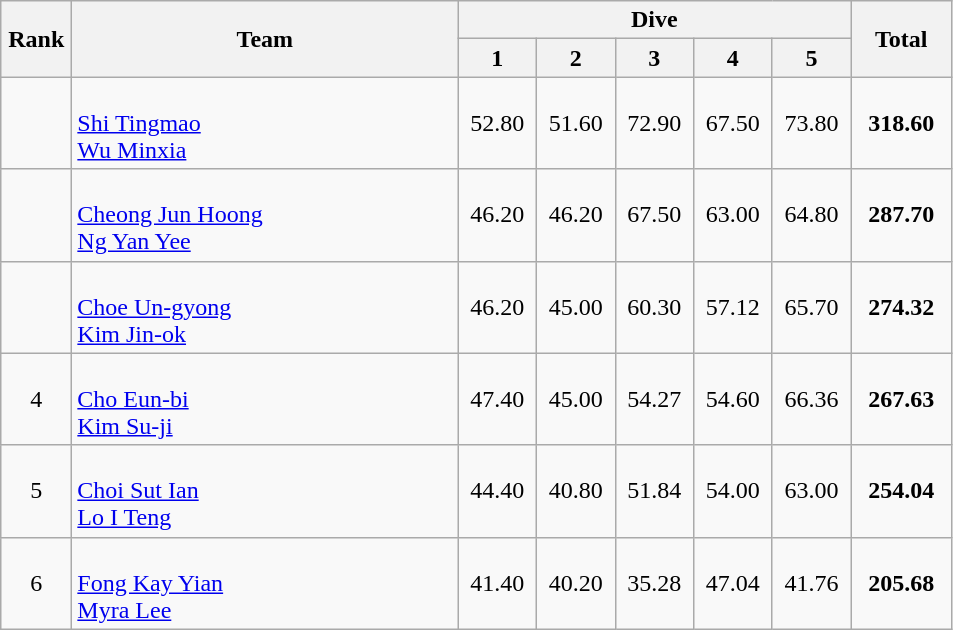<table class=wikitable style="text-align:center">
<tr>
<th rowspan="2" width=40>Rank</th>
<th rowspan="2" width=250>Team</th>
<th colspan="5">Dive</th>
<th rowspan="2" width=60>Total</th>
</tr>
<tr>
<th width=45>1</th>
<th width=45>2</th>
<th width=45>3</th>
<th width=45>4</th>
<th width=45>5</th>
</tr>
<tr>
<td></td>
<td align=left><br><a href='#'>Shi Tingmao</a><br><a href='#'>Wu Minxia</a></td>
<td>52.80</td>
<td>51.60</td>
<td>72.90</td>
<td>67.50</td>
<td>73.80</td>
<td><strong>318.60</strong></td>
</tr>
<tr>
<td></td>
<td align=left><br><a href='#'>Cheong Jun Hoong</a><br><a href='#'>Ng Yan Yee</a></td>
<td>46.20</td>
<td>46.20</td>
<td>67.50</td>
<td>63.00</td>
<td>64.80</td>
<td><strong>287.70</strong></td>
</tr>
<tr>
<td></td>
<td align=left><br><a href='#'>Choe Un-gyong</a><br><a href='#'>Kim Jin-ok</a></td>
<td>46.20</td>
<td>45.00</td>
<td>60.30</td>
<td>57.12</td>
<td>65.70</td>
<td><strong>274.32</strong></td>
</tr>
<tr>
<td>4</td>
<td align=left><br><a href='#'>Cho Eun-bi</a><br><a href='#'>Kim Su-ji</a></td>
<td>47.40</td>
<td>45.00</td>
<td>54.27</td>
<td>54.60</td>
<td>66.36</td>
<td><strong>267.63</strong></td>
</tr>
<tr>
<td>5</td>
<td align=left><br><a href='#'>Choi Sut Ian</a><br><a href='#'>Lo I Teng</a></td>
<td>44.40</td>
<td>40.80</td>
<td>51.84</td>
<td>54.00</td>
<td>63.00</td>
<td><strong>254.04</strong></td>
</tr>
<tr>
<td>6</td>
<td align=left><br><a href='#'>Fong Kay Yian</a><br><a href='#'>Myra Lee</a></td>
<td>41.40</td>
<td>40.20</td>
<td>35.28</td>
<td>47.04</td>
<td>41.76</td>
<td><strong>205.68</strong></td>
</tr>
</table>
